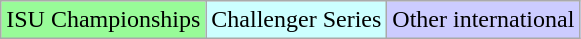<table class="wikitable">
<tr>
<td bgcolor="98FB98">ISU Championships</td>
<td bgcolor="#ccffff">Challenger Series</td>
<td bgcolor="#CCCCFF">Other international</td>
</tr>
</table>
